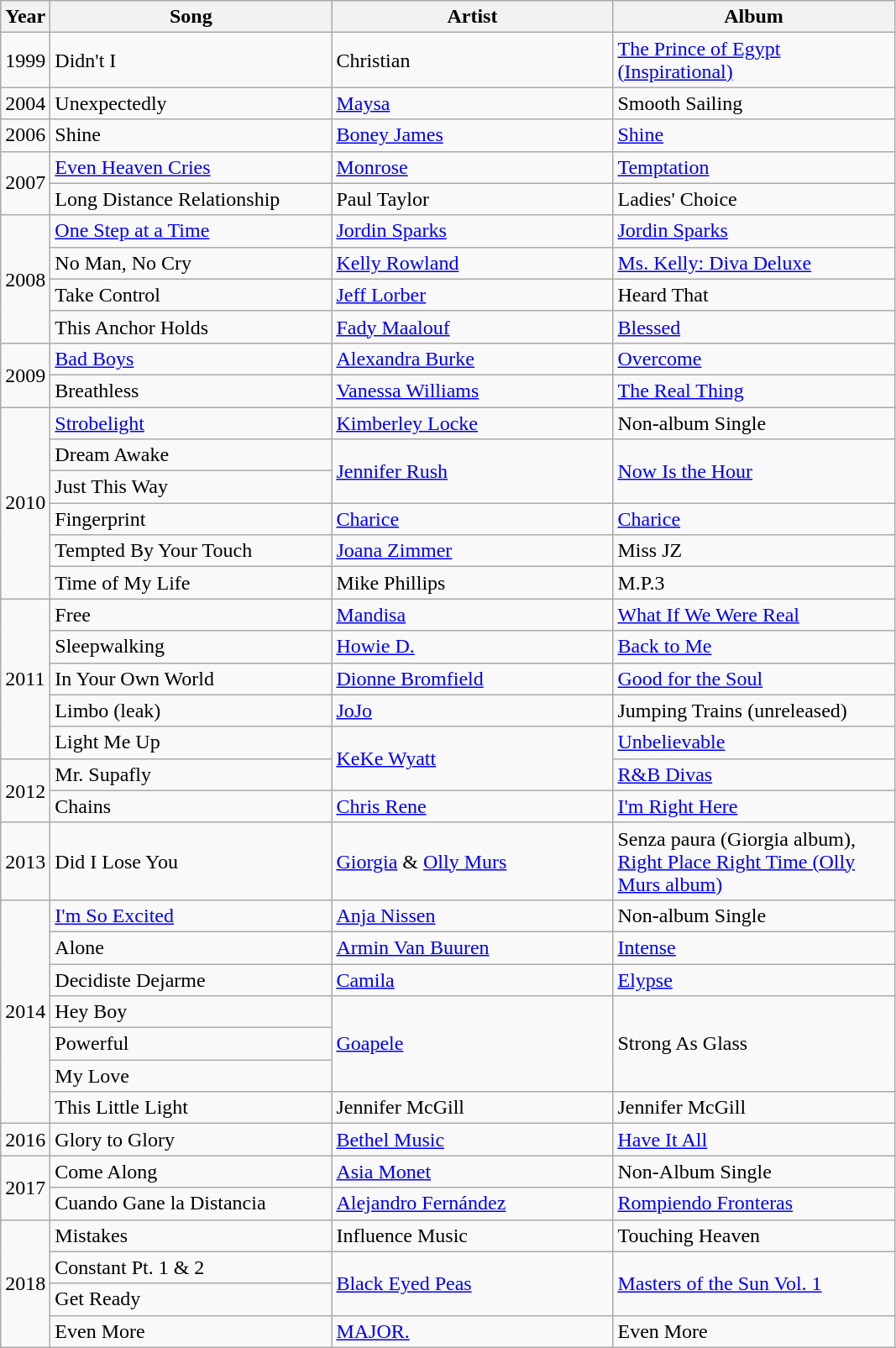<table class="wikitable">
<tr>
<th style="width:24px;" rowspan="1">Year</th>
<th style="width:216px;" rowspan="1">Song</th>
<th style="width:216px;" rowspan="1">Artist</th>
<th style="width:216px;" rowspan="1">Album</th>
</tr>
<tr>
<td>1999</td>
<td>Didn't I</td>
<td>Christian</td>
<td><a href='#'>The Prince of Egypt (Inspirational)</a></td>
</tr>
<tr>
<td>2004</td>
<td>Unexpectedly</td>
<td><a href='#'>Maysa</a></td>
<td>Smooth Sailing</td>
</tr>
<tr>
<td>2006</td>
<td>Shine</td>
<td><a href='#'>Boney James</a></td>
<td><a href='#'>Shine</a></td>
</tr>
<tr>
<td rowspan="2">2007</td>
<td><a href='#'>Even Heaven Cries</a></td>
<td><a href='#'>Monrose</a></td>
<td><a href='#'>Temptation</a></td>
</tr>
<tr>
<td>Long Distance Relationship</td>
<td>Paul Taylor</td>
<td>Ladies' Choice</td>
</tr>
<tr>
<td rowspan="4">2008</td>
<td><a href='#'>One Step at a Time</a></td>
<td><a href='#'>Jordin Sparks</a></td>
<td><a href='#'>Jordin Sparks</a></td>
</tr>
<tr>
<td>No Man, No Cry</td>
<td><a href='#'>Kelly Rowland</a></td>
<td><a href='#'>Ms. Kelly: Diva Deluxe</a></td>
</tr>
<tr>
<td>Take Control</td>
<td><a href='#'>Jeff Lorber</a></td>
<td>Heard That</td>
</tr>
<tr>
<td>This Anchor Holds</td>
<td><a href='#'>Fady Maalouf</a></td>
<td><a href='#'>Blessed</a></td>
</tr>
<tr>
<td rowspan="2">2009</td>
<td><a href='#'>Bad Boys</a></td>
<td><a href='#'>Alexandra Burke</a></td>
<td><a href='#'>Overcome</a></td>
</tr>
<tr>
<td>Breathless</td>
<td><a href='#'>Vanessa Williams</a></td>
<td><a href='#'>The Real Thing</a></td>
</tr>
<tr>
<td rowspan="6">2010</td>
<td><a href='#'>Strobelight</a></td>
<td><a href='#'>Kimberley Locke</a></td>
<td>Non-album Single</td>
</tr>
<tr>
<td>Dream Awake</td>
<td rowspan="2"><a href='#'>Jennifer Rush</a></td>
<td rowspan="2"><a href='#'>Now Is the Hour</a></td>
</tr>
<tr>
<td>Just This Way</td>
</tr>
<tr>
<td>Fingerprint</td>
<td><a href='#'>Charice</a></td>
<td><a href='#'>Charice</a></td>
</tr>
<tr>
<td>Tempted By Your Touch</td>
<td><a href='#'>Joana Zimmer</a></td>
<td>Miss JZ</td>
</tr>
<tr>
<td>Time of My Life</td>
<td>Mike Phillips</td>
<td>M.P.3</td>
</tr>
<tr>
<td rowspan="5">2011</td>
<td>Free</td>
<td><a href='#'>Mandisa</a></td>
<td><a href='#'>What If We Were Real</a></td>
</tr>
<tr>
<td>Sleepwalking</td>
<td><a href='#'>Howie D.</a></td>
<td><a href='#'>Back to Me</a></td>
</tr>
<tr>
<td>In Your Own World</td>
<td><a href='#'>Dionne Bromfield</a></td>
<td><a href='#'>Good for the Soul</a></td>
</tr>
<tr>
<td>Limbo (leak)</td>
<td><a href='#'>JoJo</a></td>
<td>Jumping Trains (unreleased)</td>
</tr>
<tr>
<td>Light Me Up</td>
<td rowspan="2"><a href='#'>KeKe Wyatt</a></td>
<td><a href='#'>Unbelievable</a></td>
</tr>
<tr>
<td rowspan="2">2012</td>
<td>Mr. Supafly</td>
<td><a href='#'>R&B Divas</a></td>
</tr>
<tr>
<td>Chains</td>
<td><a href='#'>Chris Rene</a></td>
<td><a href='#'>I'm Right Here</a></td>
</tr>
<tr>
<td>2013</td>
<td>Did I Lose You</td>
<td><a href='#'>Giorgia</a> & <a href='#'>Olly Murs</a></td>
<td>Senza paura (Giorgia album), <a href='#'>Right Place Right Time (Olly Murs album)</a></td>
</tr>
<tr>
<td rowspan="7">2014</td>
<td><a href='#'>I'm So Excited</a></td>
<td><a href='#'>Anja Nissen</a></td>
<td>Non-album Single</td>
</tr>
<tr>
<td>Alone</td>
<td><a href='#'>Armin Van Buuren</a></td>
<td><a href='#'>Intense</a></td>
</tr>
<tr>
<td>Decidiste Dejarme</td>
<td><a href='#'>Camila</a></td>
<td><a href='#'>Elypse</a></td>
</tr>
<tr>
<td>Hey Boy</td>
<td rowspan="3"><a href='#'>Goapele</a></td>
<td rowspan="3">Strong As Glass</td>
</tr>
<tr>
<td>Powerful</td>
</tr>
<tr>
<td>My Love</td>
</tr>
<tr>
<td>This Little Light</td>
<td>Jennifer McGill</td>
<td>Jennifer McGill</td>
</tr>
<tr>
<td>2016</td>
<td>Glory to Glory</td>
<td><a href='#'>Bethel Music</a></td>
<td><a href='#'>Have It All</a></td>
</tr>
<tr>
<td rowspan="2">2017</td>
<td>Come Along</td>
<td><a href='#'>Asia Monet</a></td>
<td>Non-Album Single</td>
</tr>
<tr>
<td>Cuando Gane la Distancia</td>
<td><a href='#'>Alejandro Fernández</a></td>
<td><a href='#'>Rompiendo Fronteras</a></td>
</tr>
<tr>
<td rowspan="4">2018</td>
<td>Mistakes</td>
<td>Influence Music</td>
<td>Touching Heaven</td>
</tr>
<tr>
<td>Constant Pt. 1 & 2</td>
<td rowspan="2"><a href='#'>Black Eyed Peas</a></td>
<td rowspan="2"><a href='#'>Masters of the Sun Vol. 1</a></td>
</tr>
<tr>
<td>Get Ready</td>
</tr>
<tr>
<td>Even More</td>
<td><a href='#'>MAJOR.</a></td>
<td>Even More</td>
</tr>
</table>
